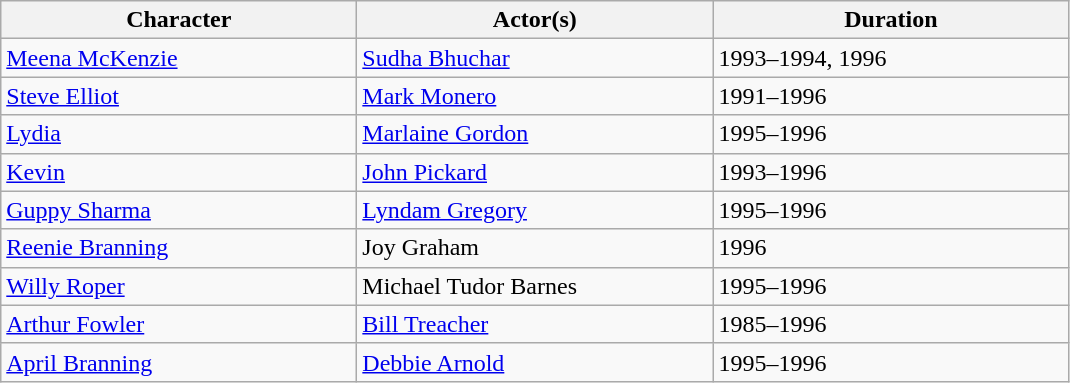<table class="wikitable">
<tr>
<th scope="col" width="230">Character</th>
<th scope="col" width="230">Actor(s)</th>
<th scope="col" width="230">Duration</th>
</tr>
<tr>
<td><a href='#'>Meena McKenzie</a></td>
<td><a href='#'>Sudha Bhuchar</a></td>
<td>1993–1994, 1996</td>
</tr>
<tr>
<td><a href='#'>Steve Elliot</a></td>
<td><a href='#'>Mark Monero</a></td>
<td>1991–1996</td>
</tr>
<tr>
<td><a href='#'>Lydia</a></td>
<td><a href='#'>Marlaine Gordon</a></td>
<td>1995–1996</td>
</tr>
<tr>
<td><a href='#'>Kevin</a></td>
<td><a href='#'>John Pickard</a></td>
<td>1993–1996</td>
</tr>
<tr>
<td><a href='#'>Guppy Sharma</a></td>
<td><a href='#'>Lyndam Gregory</a></td>
<td>1995–1996</td>
</tr>
<tr>
<td><a href='#'>Reenie Branning</a></td>
<td>Joy Graham</td>
<td>1996</td>
</tr>
<tr>
<td><a href='#'>Willy Roper</a></td>
<td>Michael Tudor Barnes</td>
<td>1995–1996</td>
</tr>
<tr>
<td><a href='#'>Arthur Fowler</a></td>
<td><a href='#'>Bill Treacher</a></td>
<td>1985–1996</td>
</tr>
<tr>
<td><a href='#'>April Branning</a></td>
<td><a href='#'>Debbie Arnold</a></td>
<td>1995–1996</td>
</tr>
</table>
